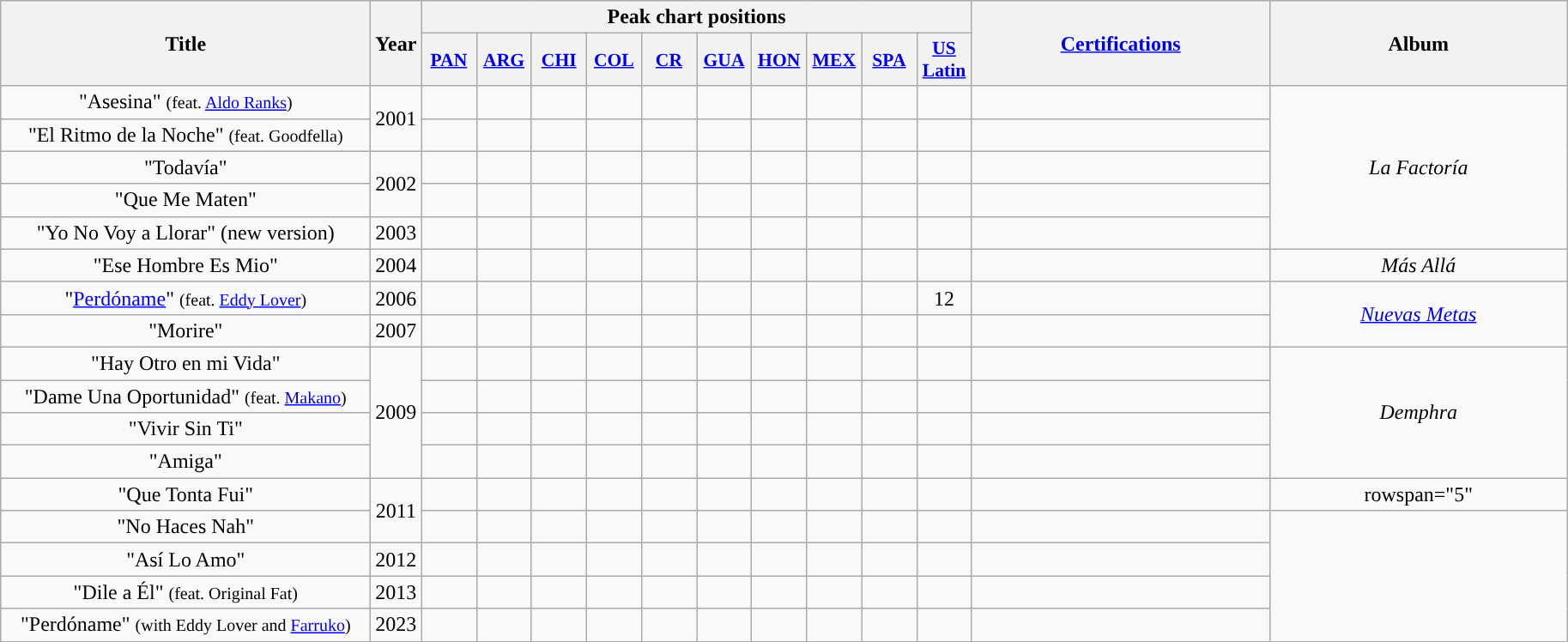<table class="wikitable plainrowheaders" style="text-align:center;" border="1">
<tr>
<th rowspan="2" scope="col" style="width:17.5em;">Title</th>
<th rowspan="2" scope="col" style="width:1em;">Year</th>
<th colspan="10" scope="col">Peak chart positions</th>
<th rowspan="2" scope="col" style="width:14em;"><a href='#'>Certifications</a></th>
<th rowspan="2" scope="col" style="width:14em;">Album</th>
</tr>
<tr>
<th scope="col" style="width:2.5em;font-size:90%;"><a href='#'>PAN</a></th>
<th scope="col" style="width:2.5em;font-size:90%;"><a href='#'>ARG</a></th>
<th scope="col" style="width:2.5em;font-size:90%;"><a href='#'>CHI</a></th>
<th scope="col" style="width:2.5em;font-size:90%;"><a href='#'>COL</a></th>
<th scope="col" style="width:2.5em;font-size:90%;"><a href='#'>CR</a></th>
<th scope="col" style="width:2.5em;font-size:90%;"><a href='#'>GUA</a></th>
<th scope="col" style="width:2.5em;font-size:90%;"><a href='#'>HON</a></th>
<th scope="col" style="width:2.5em;font-size:90%;"><a href='#'>MEX</a></th>
<th scope="col" style="width:2.5em;font-size:90%;"><a href='#'>SPA</a></th>
<th scope="col" style="width:2.5em;font-size:90%;"><a href='#'>US <br>Latin</a></th>
</tr>
<tr>
<td>"Asesina" <small>(feat. <a href='#'>Aldo Ranks</a>)</small></td>
<td rowspan="2">2001</td>
<td></td>
<td></td>
<td></td>
<td></td>
<td></td>
<td></td>
<td></td>
<td></td>
<td></td>
<td></td>
<td></td>
<td rowspan="5"><em>La Factoría</em></td>
</tr>
<tr>
<td>"El Ritmo de la Noche" <small>(feat. Goodfella)</small></td>
<td></td>
<td></td>
<td></td>
<td></td>
<td></td>
<td></td>
<td></td>
<td></td>
<td></td>
<td></td>
<td></td>
</tr>
<tr>
<td>"Todavía"</td>
<td rowspan="2">2002</td>
<td></td>
<td></td>
<td></td>
<td></td>
<td></td>
<td></td>
<td></td>
<td></td>
<td></td>
<td></td>
<td></td>
</tr>
<tr>
<td>"Que Me Maten"</td>
<td></td>
<td></td>
<td></td>
<td></td>
<td></td>
<td></td>
<td></td>
<td></td>
<td></td>
<td></td>
<td></td>
</tr>
<tr>
<td>"Yo No Voy a Llorar" (new version)</td>
<td>2003</td>
<td></td>
<td></td>
<td></td>
<td></td>
<td></td>
<td></td>
<td></td>
<td></td>
<td></td>
<td></td>
<td></td>
</tr>
<tr>
<td>"Ese Hombre Es Mio"</td>
<td>2004</td>
<td></td>
<td></td>
<td></td>
<td></td>
<td></td>
<td></td>
<td></td>
<td></td>
<td></td>
<td></td>
<td></td>
<td><em>Más Allá</em></td>
</tr>
<tr>
<td>"<a href='#'>Perdóname</a>" <small>(feat. <a href='#'>Eddy Lover</a>)</small></td>
<td>2006</td>
<td></td>
<td></td>
<td></td>
<td></td>
<td></td>
<td></td>
<td></td>
<td></td>
<td></td>
<td>12</td>
<td></td>
<td rowspan="2"><em><a href='#'>Nuevas Metas</a></em></td>
</tr>
<tr>
<td>"Morire"</td>
<td>2007</td>
<td></td>
<td></td>
<td></td>
<td></td>
<td></td>
<td></td>
<td></td>
<td></td>
<td></td>
<td></td>
<td></td>
</tr>
<tr>
<td>"Hay Otro en mi Vida"</td>
<td rowspan="4" "rowspan="2">2009</td>
<td></td>
<td></td>
<td></td>
<td></td>
<td></td>
<td></td>
<td></td>
<td></td>
<td></td>
<td></td>
<td></td>
<td rowspan="4"><em>Demphra</em></td>
</tr>
<tr>
<td>"Dame Una Oportunidad" <small>(feat. <a href='#'>Makano</a>)</small></td>
<td></td>
<td></td>
<td></td>
<td></td>
<td></td>
<td></td>
<td></td>
<td></td>
<td></td>
<td></td>
<td></td>
</tr>
<tr>
<td>"Vivir Sin Ti"</td>
<td></td>
<td></td>
<td></td>
<td></td>
<td></td>
<td></td>
<td></td>
<td></td>
<td></td>
<td></td>
<td></td>
</tr>
<tr>
<td>"Amiga"</td>
<td></td>
<td></td>
<td></td>
<td></td>
<td></td>
<td></td>
<td></td>
<td></td>
<td></td>
<td></td>
<td></td>
</tr>
<tr>
<td>"Que Tonta Fui"</td>
<td rowspan="2">2011</td>
<td></td>
<td></td>
<td></td>
<td></td>
<td></td>
<td></td>
<td></td>
<td></td>
<td></td>
<td></td>
<td></td>
<td>rowspan="5" </td>
</tr>
<tr>
<td>"No Haces Nah"</td>
<td></td>
<td></td>
<td></td>
<td></td>
<td></td>
<td></td>
<td></td>
<td></td>
<td></td>
<td></td>
<td></td>
</tr>
<tr>
<td>"Así Lo Amo"</td>
<td>2012</td>
<td></td>
<td></td>
<td></td>
<td></td>
<td></td>
<td></td>
<td></td>
<td></td>
<td></td>
<td></td>
<td></td>
</tr>
<tr>
<td>"Dile a Él" <small>(feat. Original Fat)</small></td>
<td>2013</td>
<td></td>
<td></td>
<td></td>
<td></td>
<td></td>
<td></td>
<td></td>
<td></td>
<td></td>
<td></td>
<td></td>
</tr>
<tr>
<td>"Perdóname" <small>(with Eddy Lover and <a href='#'>Farruko</a>)</small></td>
<td>2023</td>
<td></td>
<td></td>
<td></td>
<td></td>
<td></td>
<td></td>
<td></td>
<td></td>
<td></td>
<td></td>
<td></td>
</tr>
</table>
